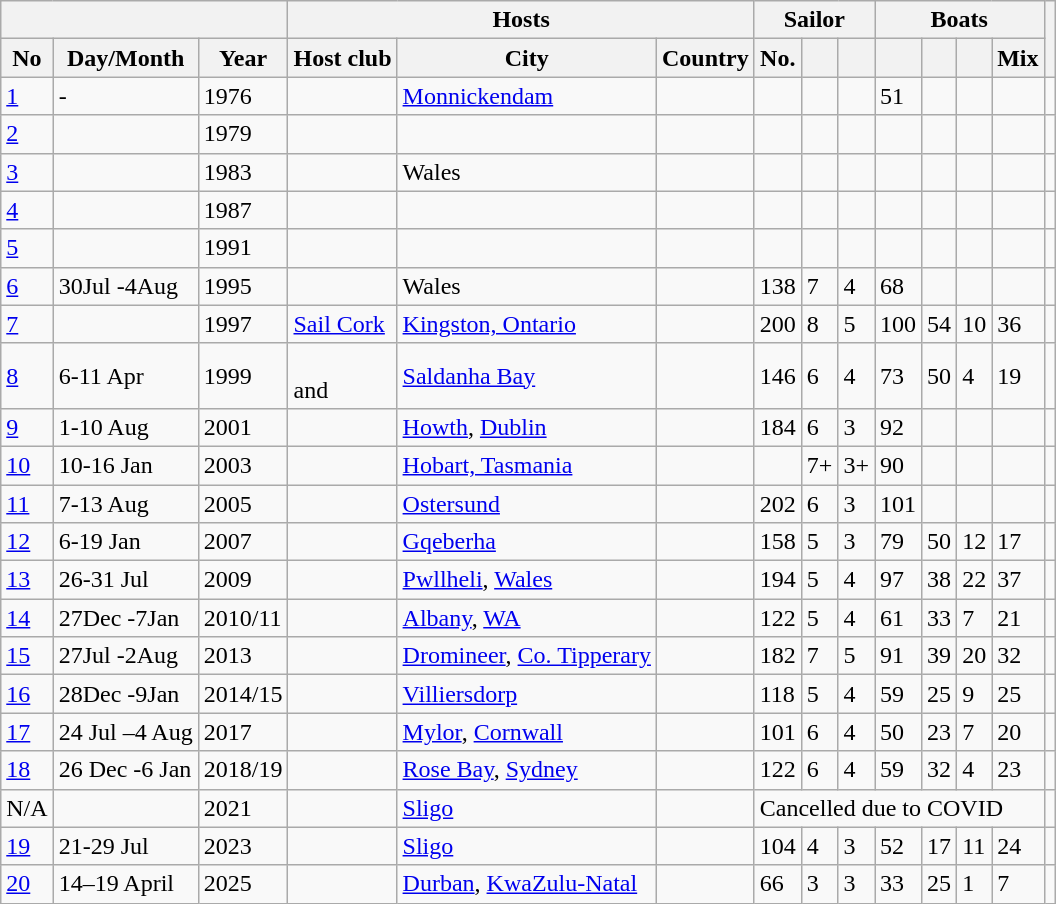<table class="wikitable">
<tr>
<th colspan=3></th>
<th colspan=3>Hosts</th>
<th colspan=3>Sailor</th>
<th colspan=4>Boats</th>
<th rowspan=2></th>
</tr>
<tr>
<th>No</th>
<th>Day/Month</th>
<th>Year</th>
<th>Host club</th>
<th>City</th>
<th>Country</th>
<th>No.</th>
<th></th>
<th></th>
<th></th>
<th></th>
<th></th>
<th>Mix</th>
</tr>
<tr>
<td><a href='#'>1</a></td>
<td>-</td>
<td>1976</td>
<td></td>
<td><a href='#'>Monnickendam</a></td>
<td></td>
<td></td>
<td></td>
<td></td>
<td>51</td>
<td></td>
<td></td>
<td></td>
<td></td>
</tr>
<tr>
<td><a href='#'>2</a></td>
<td></td>
<td>1979</td>
<td></td>
<td></td>
<td></td>
<td></td>
<td></td>
<td></td>
<td></td>
<td></td>
<td></td>
<td></td>
<td></td>
</tr>
<tr>
<td><a href='#'>3</a></td>
<td></td>
<td>1983</td>
<td></td>
<td>Wales</td>
<td></td>
<td></td>
<td></td>
<td></td>
<td></td>
<td></td>
<td></td>
<td></td>
<td></td>
</tr>
<tr>
<td><a href='#'>4</a></td>
<td></td>
<td>1987</td>
<td></td>
<td></td>
<td></td>
<td></td>
<td></td>
<td></td>
<td></td>
<td></td>
<td></td>
<td></td>
<td></td>
</tr>
<tr>
<td><a href='#'>5</a></td>
<td></td>
<td>1991</td>
<td></td>
<td></td>
<td></td>
<td></td>
<td></td>
<td></td>
<td></td>
<td></td>
<td></td>
<td></td>
<td></td>
</tr>
<tr>
<td><a href='#'>6</a></td>
<td>30Jul -4Aug</td>
<td>1995</td>
<td></td>
<td>Wales</td>
<td></td>
<td>138</td>
<td>7</td>
<td>4</td>
<td>68</td>
<td></td>
<td></td>
<td></td>
<td></td>
</tr>
<tr>
<td><a href='#'>7</a></td>
<td></td>
<td>1997</td>
<td><a href='#'>Sail Cork</a></td>
<td><a href='#'>Kingston, Ontario</a></td>
<td></td>
<td>200</td>
<td>8</td>
<td>5</td>
<td>100</td>
<td>54</td>
<td>10</td>
<td>36</td>
<td></td>
</tr>
<tr>
<td><a href='#'>8</a></td>
<td>6-11 Apr</td>
<td>1999</td>
<td> <br>and </td>
<td><a href='#'>Saldanha Bay</a></td>
<td></td>
<td>146</td>
<td>6</td>
<td>4</td>
<td>73</td>
<td>50</td>
<td>4</td>
<td>19</td>
<td></td>
</tr>
<tr>
<td><a href='#'>9</a></td>
<td>1-10 Aug</td>
<td>2001</td>
<td></td>
<td><a href='#'>Howth</a>, <a href='#'>Dublin</a></td>
<td></td>
<td>184</td>
<td>6</td>
<td>3</td>
<td>92</td>
<td></td>
<td></td>
<td></td>
<td></td>
</tr>
<tr>
<td><a href='#'>10</a></td>
<td>10-16 Jan</td>
<td>2003</td>
<td></td>
<td><a href='#'>Hobart, Tasmania</a></td>
<td></td>
<td></td>
<td>7+</td>
<td>3+</td>
<td>90</td>
<td></td>
<td></td>
<td></td>
<td></td>
</tr>
<tr>
<td><a href='#'>11</a></td>
<td>7-13 Aug</td>
<td>2005</td>
<td></td>
<td><a href='#'>Ostersund</a></td>
<td></td>
<td>202</td>
<td>6</td>
<td>3</td>
<td>101</td>
<td></td>
<td></td>
<td></td>
<td></td>
</tr>
<tr>
<td><a href='#'>12</a></td>
<td>6-19 Jan</td>
<td>2007</td>
<td></td>
<td><a href='#'>Gqeberha</a></td>
<td></td>
<td>158</td>
<td>5</td>
<td>3</td>
<td>79</td>
<td>50</td>
<td>12</td>
<td>17</td>
<td></td>
</tr>
<tr>
<td><a href='#'>13</a></td>
<td>26-31 Jul</td>
<td>2009</td>
<td></td>
<td><a href='#'>Pwllheli</a>, <a href='#'>Wales</a></td>
<td></td>
<td>194</td>
<td>5</td>
<td>4</td>
<td>97</td>
<td>38</td>
<td>22</td>
<td>37</td>
<td></td>
</tr>
<tr>
<td><a href='#'>14</a></td>
<td>27Dec -7Jan</td>
<td>2010/11</td>
<td></td>
<td><a href='#'>Albany</a>, <a href='#'>WA</a></td>
<td></td>
<td>122</td>
<td>5</td>
<td>4</td>
<td>61</td>
<td>33</td>
<td>7</td>
<td>21</td>
<td></td>
</tr>
<tr>
<td><a href='#'>15</a></td>
<td>27Jul -2Aug</td>
<td>2013</td>
<td></td>
<td><a href='#'>Dromineer</a>, <a href='#'>Co. Tipperary</a></td>
<td></td>
<td>182</td>
<td>7</td>
<td>5</td>
<td>91</td>
<td>39</td>
<td>20</td>
<td>32</td>
<td></td>
</tr>
<tr>
<td><a href='#'>16</a></td>
<td>28Dec -9Jan</td>
<td>2014/15</td>
<td></td>
<td><a href='#'>Villiersdorp</a></td>
<td></td>
<td>118</td>
<td>5</td>
<td>4</td>
<td>59</td>
<td>25</td>
<td>9</td>
<td>25</td>
<td></td>
</tr>
<tr>
<td><a href='#'>17</a></td>
<td>24 Jul –4 Aug</td>
<td>2017</td>
<td></td>
<td><a href='#'>Mylor</a>, <a href='#'>Cornwall</a></td>
<td></td>
<td>101</td>
<td>6</td>
<td>4</td>
<td>50</td>
<td>23</td>
<td>7</td>
<td>20</td>
<td></td>
</tr>
<tr>
<td><a href='#'>18</a></td>
<td>26 Dec -6 Jan</td>
<td>2018/19</td>
<td></td>
<td><a href='#'>Rose Bay</a>, <a href='#'>Sydney</a></td>
<td></td>
<td>122</td>
<td>6</td>
<td>4</td>
<td>59</td>
<td>32</td>
<td>4</td>
<td>23</td>
<td></td>
</tr>
<tr>
<td>N/A</td>
<td></td>
<td>2021</td>
<td></td>
<td><a href='#'>Sligo</a></td>
<td></td>
<td colspan=7>Cancelled due to COVID</td>
<td></td>
</tr>
<tr>
<td><a href='#'>19</a></td>
<td>21-29 Jul</td>
<td>2023</td>
<td></td>
<td><a href='#'>Sligo</a></td>
<td></td>
<td>104</td>
<td>4</td>
<td>3</td>
<td>52</td>
<td>17</td>
<td>11</td>
<td>24</td>
<td></td>
</tr>
<tr>
<td><a href='#'>20</a></td>
<td>14–19 April</td>
<td>2025</td>
<td></td>
<td><a href='#'>Durban</a>, <a href='#'>KwaZulu-Natal</a></td>
<td></td>
<td>66</td>
<td>3</td>
<td>3</td>
<td>33</td>
<td>25</td>
<td>1</td>
<td>7</td>
<td></td>
</tr>
</table>
